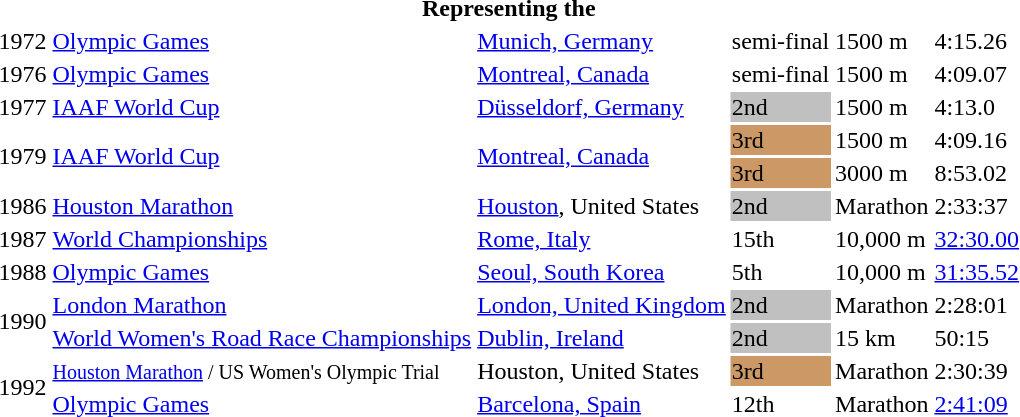<table>
<tr>
<th colspan="6">Representing the </th>
</tr>
<tr>
<td>1972</td>
<td><a href='#'>Olympic Games</a></td>
<td><a href='#'>Munich, Germany</a></td>
<td>semi-final</td>
<td>1500 m</td>
<td>4:15.26</td>
</tr>
<tr>
<td>1976</td>
<td><a href='#'>Olympic Games</a></td>
<td><a href='#'>Montreal, Canada</a></td>
<td>semi-final</td>
<td>1500 m</td>
<td>4:09.07</td>
</tr>
<tr>
<td>1977</td>
<td><a href='#'>IAAF World Cup</a></td>
<td><a href='#'>Düsseldorf, Germany</a></td>
<td bgcolor="silver">2nd</td>
<td>1500 m</td>
<td>4:13.0</td>
</tr>
<tr>
<td rowspan=2>1979</td>
<td rowspan=2><a href='#'>IAAF World Cup</a></td>
<td rowspan=2><a href='#'>Montreal, Canada</a></td>
<td bgcolor="cc9966">3rd</td>
<td>1500 m</td>
<td>4:09.16</td>
</tr>
<tr>
<td bgcolor="cc9966">3rd</td>
<td>3000 m</td>
<td>8:53.02</td>
</tr>
<tr>
<td>1986</td>
<td><a href='#'>Houston Marathon</a></td>
<td><a href='#'>Houston</a>, United States</td>
<td bgcolor="silver">2nd</td>
<td>Marathon</td>
<td>2:33:37</td>
</tr>
<tr>
<td>1987</td>
<td><a href='#'>World Championships</a></td>
<td><a href='#'>Rome, Italy</a></td>
<td>15th</td>
<td>10,000 m</td>
<td><a href='#'>32:30.00</a></td>
</tr>
<tr>
<td>1988</td>
<td><a href='#'>Olympic Games</a></td>
<td><a href='#'>Seoul, South Korea</a></td>
<td>5th</td>
<td>10,000 m</td>
<td><a href='#'>31:35.52</a></td>
</tr>
<tr>
<td rowspan=2>1990</td>
<td><a href='#'>London Marathon</a></td>
<td><a href='#'>London, United Kingdom</a></td>
<td bgcolor="silver">2nd</td>
<td>Marathon</td>
<td>2:28:01</td>
</tr>
<tr>
<td><a href='#'>World Women's Road Race Championships</a></td>
<td><a href='#'>Dublin, Ireland</a></td>
<td bgcolor="silver">2nd</td>
<td>15 km</td>
<td>50:15</td>
</tr>
<tr>
<td rowspan=2>1992</td>
<td><small><a href='#'>Houston Marathon</a> / US Women's Olympic Trial</small></td>
<td>Houston, United States</td>
<td bgcolor="cc9966">3rd</td>
<td>Marathon</td>
<td>2:30:39</td>
</tr>
<tr>
<td><a href='#'>Olympic Games</a></td>
<td><a href='#'>Barcelona, Spain</a></td>
<td>12th</td>
<td>Marathon</td>
<td><a href='#'>2:41:09</a></td>
</tr>
</table>
